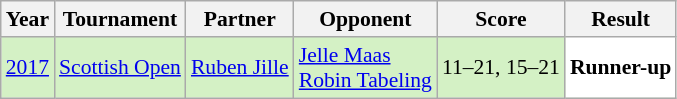<table class="sortable wikitable" style="font-size: 90%;">
<tr>
<th>Year</th>
<th>Tournament</th>
<th>Partner</th>
<th>Opponent</th>
<th>Score</th>
<th>Result</th>
</tr>
<tr style="background:#D4F1C5">
<td align="center"><a href='#'>2017</a></td>
<td align="left"><a href='#'>Scottish Open</a></td>
<td align="left"> <a href='#'>Ruben Jille</a></td>
<td align="left"> <a href='#'>Jelle Maas</a> <br>  <a href='#'>Robin Tabeling</a></td>
<td align="left">11–21, 15–21</td>
<td style="text-align:left; background:white"> <strong>Runner-up</strong></td>
</tr>
</table>
